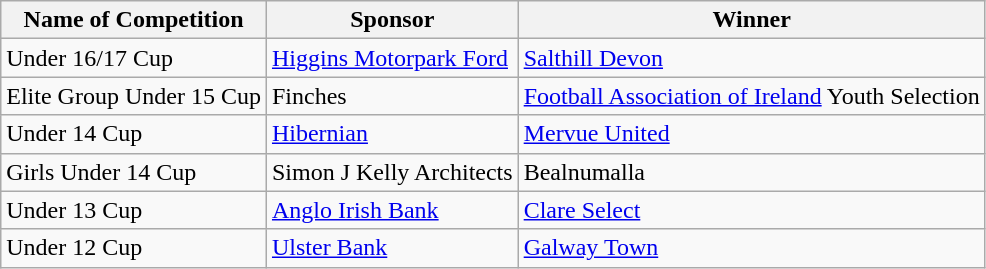<table class="wikitable">
<tr>
<th>Name of Competition</th>
<th>Sponsor</th>
<th>Winner</th>
</tr>
<tr>
<td>Under 16/17 Cup</td>
<td><a href='#'>Higgins Motorpark Ford</a></td>
<td><a href='#'>Salthill Devon</a></td>
</tr>
<tr>
<td>Elite Group Under 15 Cup</td>
<td>Finches</td>
<td><a href='#'>Football Association of Ireland</a> Youth Selection</td>
</tr>
<tr>
<td>Under 14 Cup</td>
<td><a href='#'>Hibernian</a></td>
<td><a href='#'>Mervue United</a></td>
</tr>
<tr>
<td>Girls Under 14 Cup</td>
<td>Simon J Kelly Architects</td>
<td>Bealnumalla</td>
</tr>
<tr>
<td>Under 13 Cup</td>
<td><a href='#'>Anglo Irish Bank</a></td>
<td><a href='#'>Clare Select</a></td>
</tr>
<tr>
<td>Under 12 Cup</td>
<td><a href='#'>Ulster Bank</a></td>
<td><a href='#'>Galway Town</a></td>
</tr>
</table>
